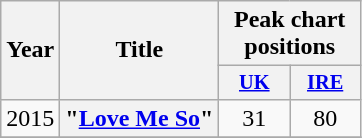<table class="wikitable plainrowheaders" style="text-align:center;">
<tr>
<th scope="col" rowspan="2">Year</th>
<th scope="col" rowspan="2">Title</th>
<th scope="col" colspan="2">Peak chart positions</th>
</tr>
<tr>
<th scope="col" style="width:3em;font-size:85%;"><a href='#'>UK</a><br></th>
<th scope="col" style="width:3em;font-size:85%;"><a href='#'>IRE</a><br></th>
</tr>
<tr>
<td>2015</td>
<th scope="row">"<a href='#'>Love Me So</a>"</th>
<td>31</td>
<td>80</td>
</tr>
<tr>
</tr>
</table>
